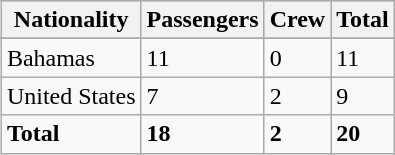<table class="wikitable" style="float:right">
<tr style="background:#ccccff;">
<th rowspan=1>Nationality</th>
<th colspan=1>Passengers</th>
<th colspan=1>Crew</th>
<th colspan=1>Total</th>
</tr>
<tr style="background:#ccccff;">
</tr>
<tr valign=top>
<td>Bahamas</td>
<td>11</td>
<td>0</td>
<td>11</td>
</tr>
<tr valign=top>
<td>United States</td>
<td>7</td>
<td>2</td>
<td>9</td>
</tr>
<tr valign=top>
<td><strong>Total</strong></td>
<td><strong>18</strong></td>
<td><strong>2</strong></td>
<td><strong>20</strong></td>
</tr>
</table>
